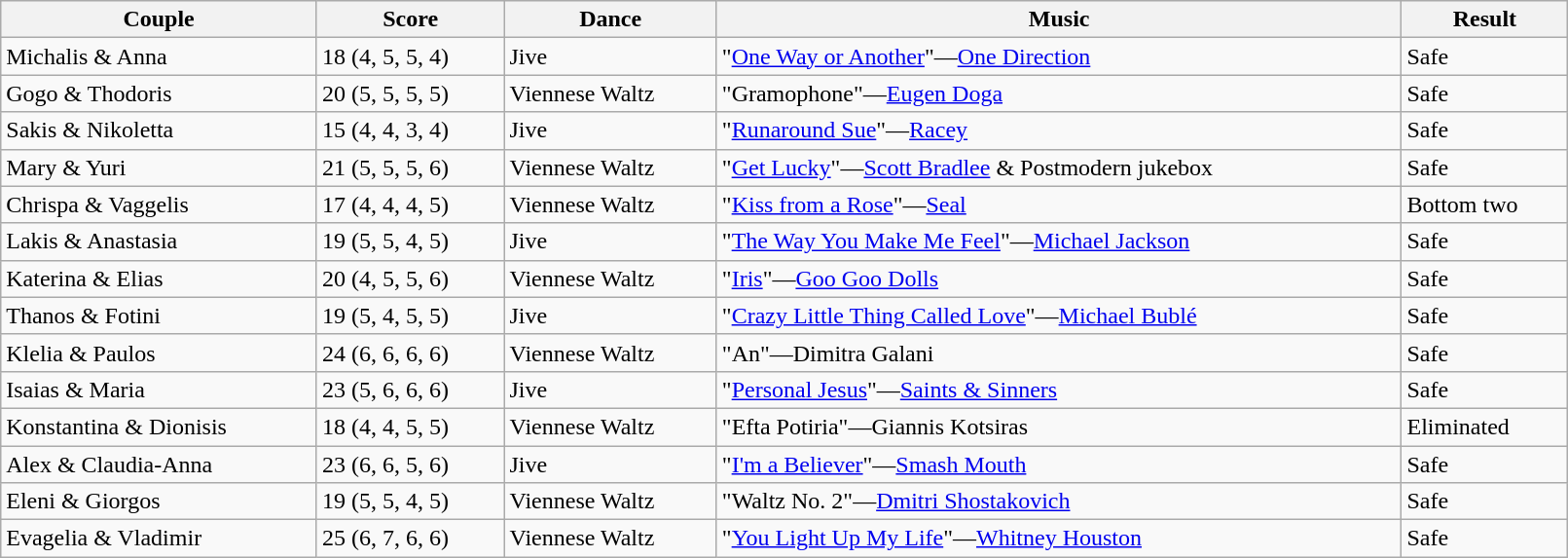<table class="wikitable sortable" style="width:85%;">
<tr>
<th>Couple</th>
<th>Score</th>
<th>Dance</th>
<th>Music</th>
<th>Result</th>
</tr>
<tr>
<td>Michalis & Anna</td>
<td>18 (4, 5, 5, 4)</td>
<td>Jive</td>
<td>"<a href='#'>One Way or Another</a>"—<a href='#'>One Direction</a></td>
<td>Safe</td>
</tr>
<tr>
<td>Gogo & Thodoris</td>
<td>20 (5, 5, 5, 5)</td>
<td>Viennese Waltz</td>
<td>"Gramophone"—<a href='#'>Eugen Doga</a></td>
<td>Safe</td>
</tr>
<tr>
<td>Sakis & Nikoletta</td>
<td>15 (4, 4, 3, 4)</td>
<td>Jive</td>
<td>"<a href='#'>Runaround Sue</a>"—<a href='#'>Racey</a></td>
<td>Safe</td>
</tr>
<tr>
<td>Mary & Yuri</td>
<td>21 (5, 5, 5, 6)</td>
<td>Viennese Waltz</td>
<td>"<a href='#'>Get Lucky</a>"—<a href='#'>Scott Bradlee</a> & Postmodern jukebox</td>
<td>Safe</td>
</tr>
<tr>
<td>Chrispa & Vaggelis</td>
<td>17 (4, 4, 4, 5)</td>
<td>Viennese Waltz</td>
<td>"<a href='#'>Kiss from a Rose</a>"—<a href='#'>Seal</a></td>
<td>Bottom two</td>
</tr>
<tr>
<td>Lakis & Anastasia</td>
<td>19 (5, 5, 4, 5)</td>
<td>Jive</td>
<td>"<a href='#'>The Way You Make Me Feel</a>"—<a href='#'>Michael Jackson</a></td>
<td>Safe</td>
</tr>
<tr>
<td>Katerina & Elias</td>
<td>20 (4, 5, 5, 6)</td>
<td>Viennese Waltz</td>
<td>"<a href='#'>Iris</a>"—<a href='#'>Goo Goo Dolls</a></td>
<td>Safe</td>
</tr>
<tr>
<td>Thanos & Fotini</td>
<td>19 (5, 4, 5, 5)</td>
<td>Jive</td>
<td>"<a href='#'>Crazy Little Thing Called Love</a>"—<a href='#'>Michael Bublé</a></td>
<td>Safe</td>
</tr>
<tr>
<td>Klelia & Paulos</td>
<td>24 (6, 6, 6, 6)</td>
<td>Viennese Waltz</td>
<td>"An"—Dimitra Galani</td>
<td>Safe</td>
</tr>
<tr>
<td>Isaias & Maria</td>
<td>23 (5, 6, 6, 6)</td>
<td>Jive</td>
<td>"<a href='#'>Personal Jesus</a>"—<a href='#'>Saints & Sinners</a></td>
<td>Safe</td>
</tr>
<tr>
<td>Konstantina & Dionisis</td>
<td>18 (4, 4, 5, 5)</td>
<td>Viennese Waltz</td>
<td>"Efta Potiria"—Giannis Kotsiras</td>
<td>Eliminated</td>
</tr>
<tr>
<td>Alex & Claudia-Anna</td>
<td>23 (6, 6, 5, 6)</td>
<td>Jive</td>
<td>"<a href='#'>I'm a Believer</a>"—<a href='#'>Smash Mouth</a></td>
<td>Safe</td>
</tr>
<tr>
<td>Eleni & Giorgos</td>
<td>19 (5, 5, 4, 5)</td>
<td>Viennese Waltz</td>
<td>"Waltz No. 2"—<a href='#'>Dmitri Shostakovich</a></td>
<td>Safe</td>
</tr>
<tr>
<td>Evagelia & Vladimir</td>
<td>25 (6, 7, 6, 6)</td>
<td>Viennese Waltz</td>
<td>"<a href='#'>You Light Up My Life</a>"—<a href='#'>Whitney Houston</a></td>
<td>Safe</td>
</tr>
</table>
